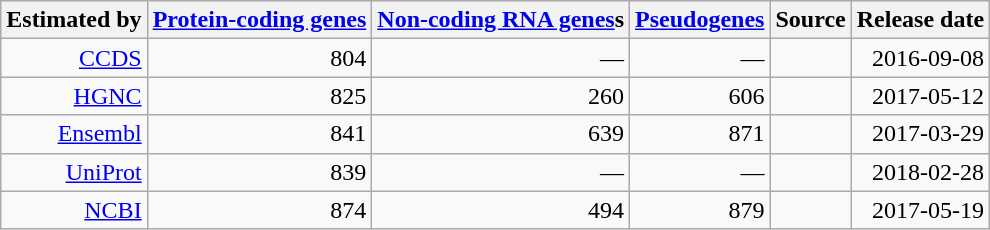<table class="wikitable" style="text-align:right">
<tr>
<th>Estimated by</th>
<th><a href='#'>Protein-coding genes</a></th>
<th><a href='#'>Non-coding RNA genes</a>s</th>
<th><a href='#'>Pseudogenes</a></th>
<th>Source</th>
<th>Release date</th>
</tr>
<tr>
<td><a href='#'>CCDS</a></td>
<td>804</td>
<td>—</td>
<td>—</td>
<td style="text-align:center"></td>
<td>2016-09-08</td>
</tr>
<tr>
<td><a href='#'>HGNC</a></td>
<td>825</td>
<td>260</td>
<td>606</td>
<td style="text-align:center"></td>
<td>2017-05-12</td>
</tr>
<tr>
<td><a href='#'>Ensembl</a></td>
<td>841</td>
<td>639</td>
<td>871</td>
<td style="text-align:center"></td>
<td>2017-03-29</td>
</tr>
<tr>
<td><a href='#'>UniProt</a></td>
<td>839</td>
<td>—</td>
<td>—</td>
<td style="text-align:center"></td>
<td>2018-02-28</td>
</tr>
<tr>
<td><a href='#'>NCBI</a></td>
<td>874</td>
<td>494</td>
<td>879</td>
<td style="text-align:center"></td>
<td>2017-05-19</td>
</tr>
</table>
